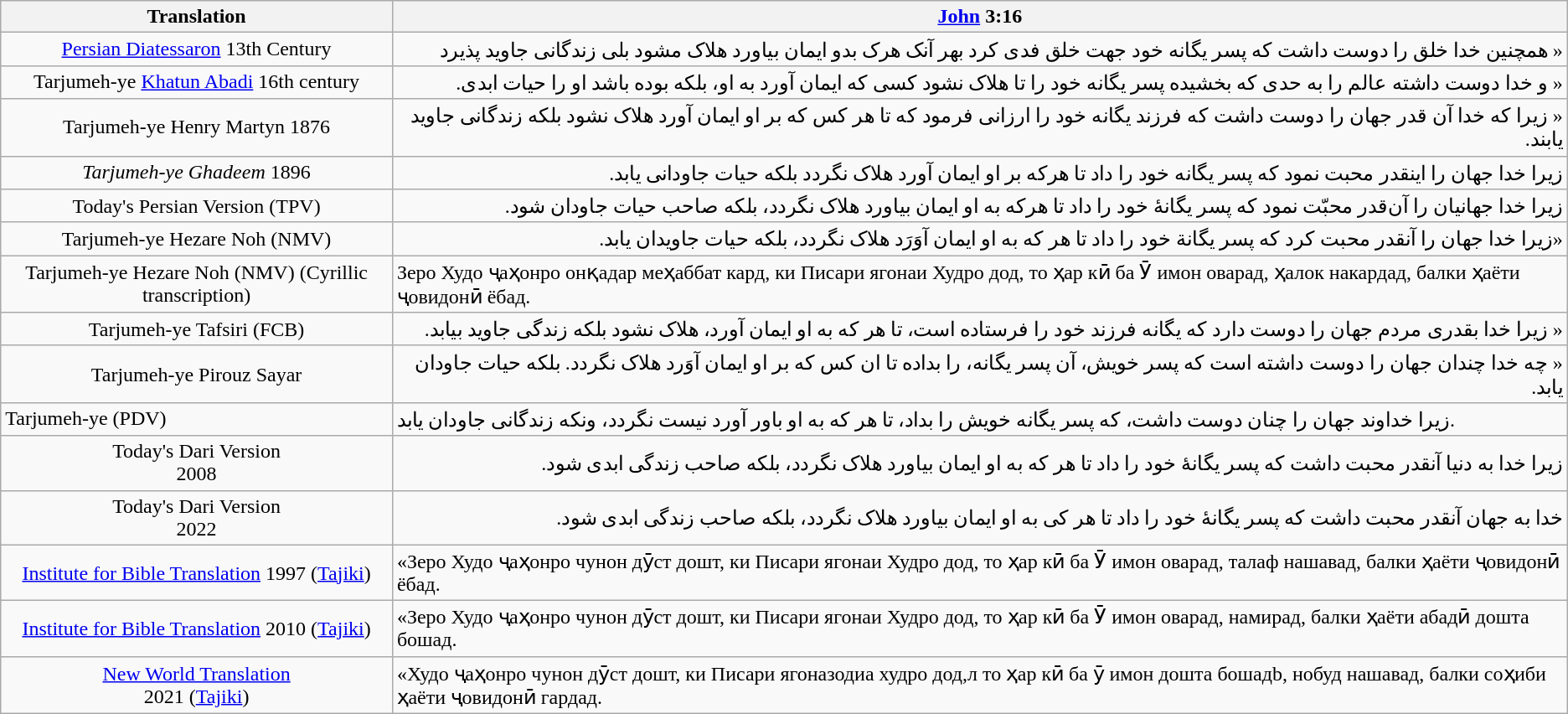<table class="wikitable">
<tr>
<th style="text-align:center; width:25%;">Translation</th>
<th><a href='#'>John</a> 3:16</th>
</tr>
<tr>
<td style="text-align:center;"><a href='#'>Persian Diatessaron</a> 13th Century</td>
<td dir="rtl">« همچنین خدا خلق را دوست داشت که پسر یگانه خود جهت خلق فدی کرد بهر آنک هرک بدو ایمان بیاورد هلاک مشود بلی زندگانی جاوید پذیرد</td>
</tr>
<tr>
<td style="text-align:center;">Tarjumeh-ye <a href='#'>Khatun Abadi</a> 16th century</td>
<td dir="rtl">« و خدا دوست داشته عالم را به حدی که بخشیده پسر یگانه خود را تا هلاک نشود کسی که ایمان آورد به او، بلکه بوده باشد او را حیات ابدی.</td>
</tr>
<tr>
<td style="text-align:center;">Tarjumeh-ye Henry Martyn 1876</td>
<td dir="rtl">« زیرا که خدا آن قدر جهان را دوست داشت که فرزند یگانه خود را ارزانی فرمود که تا هر کس که بر او ایمان آورد هلاک نشود بلکه زندگانی جاوید یابند.</td>
</tr>
<tr>
<td style="text-align:center;"><em>Tarjumeh-ye Ghadeem</em> 1896</td>
<td dir="rtl">زیرا خدا جهان را اینقدر محبت نمود که پسر یگانه خود را داد تا هر‌که بر او ایمان آورد هلاک نگردد بلکه حیات جاودانی یابد.</td>
</tr>
<tr>
<td style="text-align:center;">Today's Persian Version (TPV)</td>
<td dir="rtl">زیرا خدا جهانیان را آن‌قدر محبّت نمود كه پسر یگانهٔ خود را داد تا هرکه به او ایمان بیاورد هلاک نگردد، بلكه صاحب حیات جاودان شود.</td>
</tr>
<tr>
<td style="text-align:center;">Tarjumeh-ye Hezare Noh (NMV)</td>
<td dir="rtl">«زیرا خدا جهان را آنقدر محبت کرد که پسر یگانة خود را داد تا هر که به او ایمان آوَرَد هلاک نگردد، بلکه حیات جاویدان یابد.</td>
</tr>
<tr>
<td style="text-align:center;">Tarjumeh-ye Hezare Noh (NMV) (Cyrillic transcription)</td>
<td>Зеро Худо ҷаҳонро онқадар меҳаббат кард, ки Писари ягонаи Худро дод, то ҳар кӣ ба Ӯ имон оварад, ҳалок накардад, балки ҳаёти ҷовидонӣ ёбад.</td>
</tr>
<tr>
<td style="text-align:center;">Tarjumeh-ye Tafsiri (FCB)</td>
<td dir="rtl">« زیرا خدا بقدری مردم جهان را دوست دارد که یگانه فرزند خود را فرستاده است، تا هر که به او ایمان آورد، هلاک نشود بلکه زندگی جاوید بیابد.</td>
</tr>
<tr>
<td style="text-align:center;">Tarjumeh-ye Pirouz Sayar</td>
<td dir="rtl">« چه خدا چندان جهان را دوست داشته است که پسر خویش، آن پسر یگانه، را بداده تا ان کس که بر او ایمان آوَرد هلاک نگردد. بلکه حیات جاودان یابد.</td>
</tr>
<tr>
<td>Tarjumeh-ye  (PDV)</td>
<td>زیرا خداوند جهان را چنان دوست داشت، که پسر یگانه خویش را بداد، تا هر که به او باور آورد نیست نگردد، ونکه زندگانی جاودان یابد.</td>
</tr>
<tr>
<td style="text-align:center;">Today's Dari Version<br>2008</td>
<td dir="rtl">زیرا خدا به دنیا آنقدر محبت داشت که پسر یگانۀ خود را داد تا هر که به او ایمان بیاورد هلاک نگردد، بلکه صاحب زندگی ابدی شود.</td>
</tr>
<tr>
<td style="text-align:center;">Today's Dari Version<br>2022</td>
<td dir="rtl">خدا به جهان آنقدر محبت داشت که پسر یگانۀ خود را داد تا هر کی به او ایمان بیاورد هلاک نگردد، بلکه صاحب زندگی ابدی شود.</td>
</tr>
<tr>
<td style="text-align:center;"><a href='#'>Institute for Bible Translation</a> 1997 (<a href='#'>Tajiki</a>)</td>
<td>«Зеро Худо ҷаҳонро чунон дӯст дошт, ки Писари ягонаи Худро дод, то ҳар кӣ ба Ӯ имон оварад, талаф нашавад, балки ҳаёти ҷовидонӣ ёбад.</td>
</tr>
<tr>
<td style="text-align:center;"><a href='#'>Institute for Bible Translation</a> 2010 (<a href='#'>Tajiki</a>)</td>
<td>«Зеро Худо ҷаҳонро чунон дӯст дошт, ки Писари ягонаи Худро дод, то ҳар кӣ ба Ӯ имон оварад, намирад, балки ҳаёти абадӣ дошта бошад.</td>
</tr>
<tr>
<td style="text-align:center;"><a href='#'>New World Translation</a><br>2021 (<a href='#'>Tajiki</a>)</td>
<td>«Худо ҷаҳонро чунон дӯст дошт, ки Писари ягоназодиa худро дод,л то ҳар кӣ ба ӯ имон дошта бошадb, нобуд нашавад, балки соҳиби ҳаёти ҷовидонӣ гардад.</td>
</tr>
</table>
